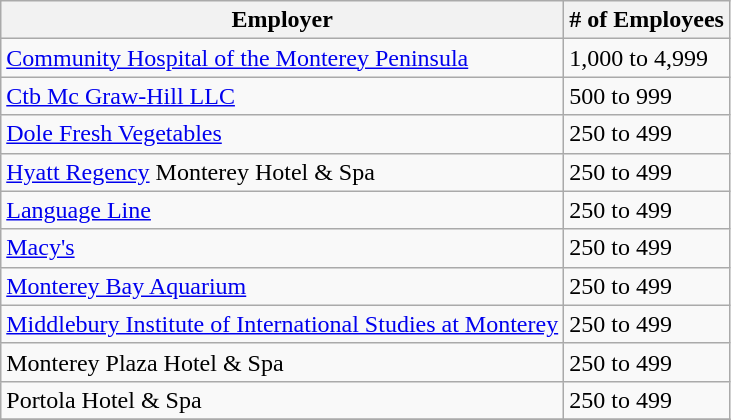<table class="wikitable">
<tr>
<th>Employer</th>
<th># of Employees</th>
</tr>
<tr>
<td><a href='#'>Community Hospital of the Monterey Peninsula</a></td>
<td>1,000 to 4,999</td>
</tr>
<tr>
<td><a href='#'>Ctb Mc Graw-Hill LLC</a></td>
<td>500 to 999</td>
</tr>
<tr>
<td><a href='#'>Dole Fresh Vegetables</a></td>
<td>250 to 499</td>
</tr>
<tr>
<td><a href='#'>Hyatt Regency</a> Monterey Hotel & Spa</td>
<td>250 to 499</td>
</tr>
<tr>
<td><a href='#'>Language Line</a></td>
<td>250 to 499</td>
</tr>
<tr>
<td><a href='#'>Macy's</a></td>
<td>250 to 499</td>
</tr>
<tr>
<td><a href='#'>Monterey Bay Aquarium</a></td>
<td>250 to 499</td>
</tr>
<tr>
<td><a href='#'>Middlebury Institute of International Studies at Monterey</a></td>
<td>250 to 499</td>
</tr>
<tr>
<td>Monterey Plaza Hotel & Spa</td>
<td>250 to 499</td>
</tr>
<tr>
<td>Portola Hotel & Spa</td>
<td>250 to 499</td>
</tr>
<tr>
</tr>
</table>
